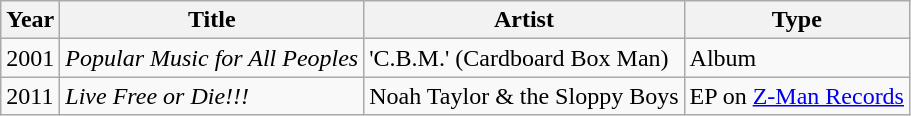<table class="wikitable">
<tr>
<th>Year</th>
<th>Title</th>
<th>Artist</th>
<th>Type</th>
</tr>
<tr>
<td>2001</td>
<td><em>Popular Music for All Peoples</em></td>
<td>'C.B.M.' (Cardboard Box Man)</td>
<td>Album</td>
</tr>
<tr>
<td>2011</td>
<td><em>Live Free or Die!!!</em></td>
<td>Noah Taylor & the Sloppy Boys</td>
<td>EP on <a href='#'>Z-Man Records</a></td>
</tr>
</table>
